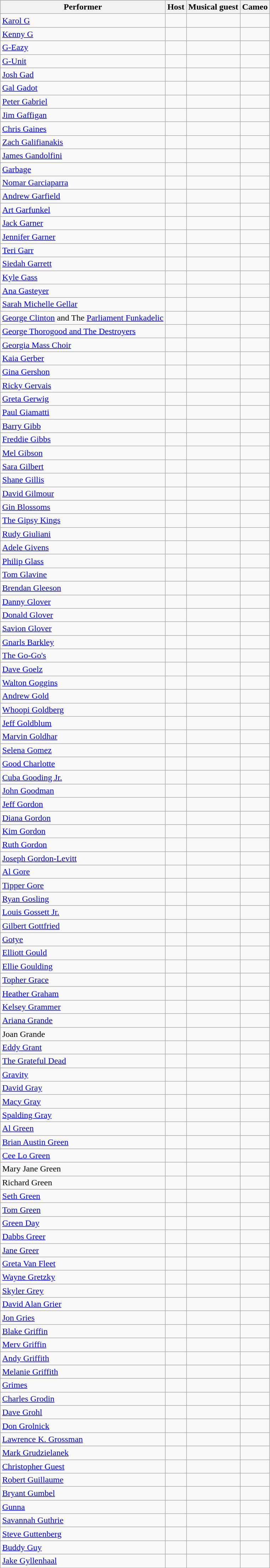<table class="wikitable sortable">
<tr>
<th>Performer</th>
<th>Host</th>
<th>Musical guest</th>
<th>Cameo</th>
</tr>
<tr>
<td><a href='#'>Karol G</a></td>
<td style="text-align:center;"></td>
<td style="text-align:center;"></td>
<td style="text-align:center;"></td>
</tr>
<tr>
<td><a href='#'>Kenny G</a></td>
<td style="text-align:center;"></td>
<td style="text-align:center;"></td>
<td style="text-align:center;"></td>
</tr>
<tr>
<td><a href='#'>G-Eazy</a></td>
<td style="text-align:center;"></td>
<td style="text-align:center;"></td>
<td style="text-align:center;"></td>
</tr>
<tr>
<td><a href='#'>G-Unit</a></td>
<td style="text-align:center;"></td>
<td style="text-align:center;"></td>
<td style="text-align:center;"></td>
</tr>
<tr>
<td><a href='#'>Josh Gad</a></td>
<td style="text-align:center;"></td>
<td style="text-align:center;"></td>
<td style="text-align:center;"></td>
</tr>
<tr>
<td><a href='#'>Gal Gadot</a></td>
<td style="text-align:center;"></td>
<td style="text-align:center;"></td>
<td style="text-align:center;"></td>
</tr>
<tr>
<td><a href='#'>Peter Gabriel</a></td>
<td style="text-align:center;"></td>
<td style="text-align:center;"></td>
<td style="text-align:center;"></td>
</tr>
<tr>
<td><a href='#'>Jim Gaffigan</a></td>
<td style="text-align:center;"></td>
<td style="text-align:center;"></td>
<td style="text-align:center;"></td>
</tr>
<tr>
<td><a href='#'>Chris Gaines</a></td>
<td style="text-align:center;"></td>
<td style="text-align:center;"></td>
<td style="text-align:center;"></td>
</tr>
<tr>
<td><a href='#'>Zach Galifianakis</a></td>
<td style="text-align:center;"></td>
<td style="text-align:center;"></td>
<td style="text-align:center;"></td>
</tr>
<tr>
<td><a href='#'>James Gandolfini</a></td>
<td style="text-align:center;"></td>
<td style="text-align:center;"></td>
<td style="text-align:center;"></td>
</tr>
<tr>
<td><a href='#'>Garbage</a></td>
<td style="text-align:center;"></td>
<td style="text-align:center;"></td>
<td style="text-align:center;"></td>
</tr>
<tr>
<td><a href='#'>Nomar Garciaparra</a></td>
<td style="text-align:center;"></td>
<td style="text-align:center;"></td>
<td style="text-align:center;"></td>
</tr>
<tr>
<td><a href='#'>Andrew Garfield</a></td>
<td style="text-align:center;"></td>
<td style="text-align:center;"></td>
<td style="text-align:center;"></td>
</tr>
<tr>
<td><a href='#'>Art Garfunkel</a></td>
<td style="text-align:center;"></td>
<td style="text-align:center;"></td>
<td style="text-align:center;"></td>
</tr>
<tr>
<td><a href='#'>Jack Garner</a></td>
<td align="center"></td>
<td align="center"></td>
<td align="center"></td>
</tr>
<tr>
<td><a href='#'>Jennifer Garner</a></td>
<td style="text-align:center;"></td>
<td style="text-align:center;"></td>
<td style="text-align:center;"></td>
</tr>
<tr>
<td><a href='#'>Teri Garr</a></td>
<td style="text-align:center;"></td>
<td style="text-align:center;"></td>
<td style="text-align:center;"></td>
</tr>
<tr>
<td><a href='#'>Siedah Garrett</a></td>
<td style="text-align:center;"></td>
<td style="text-align:center;"></td>
<td style="text-align:center;"></td>
</tr>
<tr>
<td><a href='#'>Kyle Gass</a></td>
<td style="text-align:center;"></td>
<td style="text-align:center;"></td>
<td style="text-align:center;"></td>
</tr>
<tr>
<td><a href='#'>Ana Gasteyer</a></td>
<td align="center"></td>
<td align="center"></td>
<td align="center"></td>
</tr>
<tr>
<td><a href='#'>Sarah Michelle Gellar</a></td>
<td style="text-align:center;"></td>
<td style="text-align:center;"></td>
<td style="text-align:center;"></td>
</tr>
<tr>
<td><a href='#'>George Clinton</a> and The <a href='#'>Parliament Funkadelic</a></td>
<td style="text-align:center;"></td>
<td style="text-align:center;"></td>
<td style="text-align:center;"></td>
</tr>
<tr>
<td><a href='#'>George Thorogood and The Destroyers</a></td>
<td style="text-align:center;"></td>
<td style="text-align:center;"></td>
<td style="text-align:center;"></td>
</tr>
<tr>
<td><a href='#'>Georgia Mass Choir</a></td>
<td style="text-align:center;"></td>
<td style="text-align:center;"></td>
<td style="text-align:center;"></td>
</tr>
<tr>
<td><a href='#'>Kaia Gerber</a></td>
<td align="center"></td>
<td align="center"></td>
<td align="center"></td>
</tr>
<tr>
<td><a href='#'>Gina Gershon</a></td>
<td style="text-align:center;"></td>
<td style="text-align:center;"></td>
<td style="text-align:center;"></td>
</tr>
<tr>
<td><a href='#'>Ricky Gervais</a></td>
<td style="text-align:center;"></td>
<td style="text-align:center;"></td>
<td style="text-align:center;"></td>
</tr>
<tr>
<td><a href='#'>Greta Gerwig</a></td>
<td style="text-align:center;"></td>
<td style="text-align:center;"></td>
<td style="text-align:center;"></td>
</tr>
<tr>
<td><a href='#'>Paul Giamatti</a></td>
<td style="text-align:center;"></td>
<td style="text-align:center;"></td>
<td style="text-align:center;"></td>
</tr>
<tr>
<td><a href='#'>Barry Gibb</a></td>
<td style="text-align:center;"></td>
<td style="text-align:center;"></td>
<td style="text-align:center;"></td>
</tr>
<tr>
<td><a href='#'>Freddie Gibbs</a></td>
<td style="text-align:center;"></td>
<td style="text-align:center;"></td>
<td style="text-align:center;"></td>
</tr>
<tr>
<td><a href='#'>Mel Gibson</a></td>
<td style="text-align:center;"></td>
<td style="text-align:center;"></td>
<td style="text-align:center;"></td>
</tr>
<tr>
<td><a href='#'>Sara Gilbert</a></td>
<td style="text-align:center;"></td>
<td style="text-align:center;"></td>
<td style="text-align:center;"></td>
</tr>
<tr>
<td><a href='#'>Shane Gillis</a></td>
<td align="center"></td>
<td align="center"></td>
<td align="center"></td>
</tr>
<tr>
<td><a href='#'>David Gilmour</a></td>
<td style="text-align:center;"></td>
<td style="text-align:center;"></td>
<td style="text-align:center;"></td>
</tr>
<tr>
<td><a href='#'>Gin Blossoms</a></td>
<td style="text-align:center;"></td>
<td style="text-align:center;"></td>
<td style="text-align:center;"></td>
</tr>
<tr>
<td><a href='#'>The Gipsy Kings</a></td>
<td style="text-align:center;"></td>
<td style="text-align:center;"></td>
<td style="text-align:center;"></td>
</tr>
<tr>
<td><a href='#'>Rudy Giuliani</a></td>
<td style="text-align:center;"></td>
<td style="text-align:center;"></td>
<td style="text-align:center;"></td>
</tr>
<tr>
<td><a href='#'>Adele Givens</a></td>
<td style="text-align:center;"></td>
<td style="text-align:center;"></td>
<td style="text-align:center;"></td>
</tr>
<tr>
<td><a href='#'>Philip Glass</a></td>
<td style="text-align:center;"></td>
<td style="text-align:center;"></td>
<td style="text-align:center;"></td>
</tr>
<tr>
<td><a href='#'>Tom Glavine</a></td>
<td style="text-align:center;"></td>
<td style="text-align:center;"></td>
<td style="text-align:center;"></td>
</tr>
<tr>
<td><a href='#'>Brendan Gleeson</a></td>
<td align="center"></td>
<td align="center"></td>
<td align="center"></td>
</tr>
<tr>
<td><a href='#'>Danny Glover</a></td>
<td style="text-align:center;"></td>
<td style="text-align:center;"></td>
<td style="text-align:center;"></td>
</tr>
<tr>
<td><a href='#'>Donald Glover</a></td>
<td style="text-align:center;"></td>
<td style="text-align:center;"></td>
<td style="text-align:center;"></td>
</tr>
<tr>
<td><a href='#'>Savion Glover</a></td>
<td style="text-align:center;"></td>
<td style="text-align:center;"></td>
<td style="text-align:center;"></td>
</tr>
<tr>
<td><a href='#'>Gnarls Barkley</a></td>
<td style="text-align:center;"></td>
<td style="text-align:center;"></td>
<td style="text-align:center;"></td>
</tr>
<tr>
<td><a href='#'>The Go-Go's</a></td>
<td style="text-align:center;"></td>
<td style="text-align:center;"></td>
<td style="text-align:center;"></td>
</tr>
<tr>
<td><a href='#'>Dave Goelz</a></td>
<td align="center"></td>
<td align="center"></td>
<td align="center"></td>
</tr>
<tr>
<td><a href='#'>Walton Goggins</a></td>
<td align="center"></td>
<td align="center"></td>
<td align="center"></td>
</tr>
<tr>
<td><a href='#'>Andrew Gold</a></td>
<td style="text-align:center;"></td>
<td style="text-align:center;"></td>
<td style="text-align:center;"></td>
</tr>
<tr>
<td><a href='#'>Whoopi Goldberg</a></td>
<td style="text-align:center;"></td>
<td style="text-align:center;"></td>
<td style="text-align:center;"></td>
</tr>
<tr>
<td><a href='#'>Jeff Goldblum</a></td>
<td style="text-align:center;"></td>
<td style="text-align:center;"></td>
<td style="text-align:center;"></td>
</tr>
<tr>
<td><a href='#'>Marvin Goldhar</a></td>
<td style="text-align:center;"></td>
<td style="text-align:center;"></td>
<td style="text-align:center;"></td>
</tr>
<tr>
<td><a href='#'>Selena Gomez</a></td>
<td align="center"></td>
<td align="center"></td>
<td align="center"></td>
</tr>
<tr>
<td><a href='#'>Good Charlotte</a></td>
<td style="text-align:center;"></td>
<td style="text-align:center;"></td>
<td style="text-align:center;"></td>
</tr>
<tr>
<td><a href='#'>Cuba Gooding Jr.</a></td>
<td style="text-align:center;"></td>
<td style="text-align:center;"></td>
<td style="text-align:center;"></td>
</tr>
<tr>
<td><a href='#'>John Goodman</a></td>
<td style="text-align:center;"></td>
<td style="text-align:center;"></td>
<td style="text-align:center;"></td>
</tr>
<tr>
<td><a href='#'>Jeff Gordon</a></td>
<td style="text-align:center;"></td>
<td style="text-align:center;"></td>
<td style="text-align:center;"></td>
</tr>
<tr>
<td><a href='#'>Diana Gordon</a></td>
<td align="center"></td>
<td align="center"></td>
<td align="center"></td>
</tr>
<tr>
<td><a href='#'>Kim Gordon</a></td>
<td align="center"></td>
<td align="center"></td>
<td align="center"></td>
</tr>
<tr>
<td><a href='#'>Ruth Gordon</a></td>
<td style="text-align:center;"></td>
<td style="text-align:center;"></td>
<td style="text-align:center;"></td>
</tr>
<tr>
<td><a href='#'>Joseph Gordon-Levitt</a></td>
<td style="text-align:center;"></td>
<td style="text-align:center;"></td>
<td style="text-align:center;"></td>
</tr>
<tr>
<td><a href='#'>Al Gore</a></td>
<td style="text-align:center;"></td>
<td style="text-align:center;"></td>
<td style="text-align:center;"></td>
</tr>
<tr>
<td><a href='#'>Tipper Gore</a></td>
<td style="text-align:center;"></td>
<td style="text-align:center;"></td>
<td style="text-align:center;"></td>
</tr>
<tr>
<td><a href='#'>Ryan Gosling</a></td>
<td style="text-align:center;"></td>
<td style="text-align:center;"></td>
<td style="text-align:center;"></td>
</tr>
<tr>
<td><a href='#'>Louis Gossett Jr.</a></td>
<td style="text-align:center;"></td>
<td style="text-align:center;"></td>
<td style="text-align:center;"></td>
</tr>
<tr>
<td><a href='#'>Gilbert Gottfried</a></td>
<td align="center"></td>
<td align="center"></td>
<td align="center"></td>
</tr>
<tr>
<td><a href='#'>Gotye</a></td>
<td align="center"></td>
<td align="center"></td>
<td align="center"></td>
</tr>
<tr>
<td><a href='#'>Elliott Gould</a></td>
<td style="text-align:center;"></td>
<td style="text-align:center;"></td>
<td style="text-align:center;"></td>
</tr>
<tr>
<td><a href='#'>Ellie Goulding</a></td>
<td style="text-align:center;"></td>
<td style="text-align:center;"></td>
<td style="text-align:center;"></td>
</tr>
<tr>
<td><a href='#'>Topher Grace</a></td>
<td style="text-align:center;"></td>
<td style="text-align:center;"></td>
<td style="text-align:center;"></td>
</tr>
<tr>
<td><a href='#'>Heather Graham</a></td>
<td style="text-align:center;"></td>
<td style="text-align:center;"></td>
<td style="text-align:center;"></td>
</tr>
<tr>
<td><a href='#'>Kelsey Grammer</a></td>
<td style="text-align:center;"></td>
<td style="text-align:center;"></td>
<td style="text-align:center;"></td>
</tr>
<tr>
<td><a href='#'>Ariana Grande</a></td>
<td style="text-align:center;"></td>
<td style="text-align:center;"></td>
<td style="text-align:center;"></td>
</tr>
<tr>
<td>Joan Grande</td>
<td style="text-align:center;"></td>
<td style="text-align:center;"></td>
<td style="text-align:center;"></td>
</tr>
<tr>
<td><a href='#'>Eddy Grant</a></td>
<td style="text-align:center;"></td>
<td style="text-align:center;"></td>
<td style="text-align:center;"></td>
</tr>
<tr>
<td><a href='#'>The Grateful Dead</a></td>
<td style="text-align:center;"></td>
<td style="text-align:center;"></td>
<td style="text-align:center;"></td>
</tr>
<tr>
<td><a href='#'>Gravity</a></td>
<td style="text-align:center;"></td>
<td style="text-align:center;"></td>
<td style="text-align:center;"></td>
</tr>
<tr>
<td><a href='#'>David Gray</a></td>
<td style="text-align:center;"></td>
<td style="text-align:center;"></td>
<td style="text-align:center;"></td>
</tr>
<tr>
<td><a href='#'>Macy Gray</a></td>
<td style="text-align:center;"></td>
<td style="text-align:center;"></td>
<td style="text-align:center;"></td>
</tr>
<tr>
<td><a href='#'>Spalding Gray</a></td>
<td style="text-align:center;"></td>
<td style="text-align:center;"></td>
<td style="text-align:center;"></td>
</tr>
<tr>
<td><a href='#'>Al Green</a></td>
<td style="text-align:center;"></td>
<td style="text-align:center;"></td>
<td style="text-align:center;"></td>
</tr>
<tr>
<td><a href='#'>Brian Austin Green</a></td>
<td style="text-align:center;"></td>
<td style="text-align:center;"></td>
<td style="text-align:center;"></td>
</tr>
<tr>
<td><a href='#'>Cee Lo Green</a></td>
<td align="center"></td>
<td align="center"></td>
<td align="center"></td>
</tr>
<tr>
<td>Mary Jane Green</td>
<td style="text-align:center;"></td>
<td style="text-align:center;"></td>
<td style="text-align:center;"></td>
</tr>
<tr>
<td>Richard Green</td>
<td style="text-align:center;"></td>
<td style="text-align:center;"></td>
<td style="text-align:center;"></td>
</tr>
<tr>
<td><a href='#'>Seth Green</a></td>
<td style="text-align:center;"></td>
<td style="text-align:center;"></td>
<td style="text-align:center;"></td>
</tr>
<tr>
<td><a href='#'>Tom Green</a></td>
<td style="text-align:center;"></td>
<td style="text-align:center;"></td>
<td style="text-align:center;"></td>
</tr>
<tr>
<td><a href='#'>Green Day</a></td>
<td style="text-align:center;"></td>
<td style="text-align:center;"></td>
<td style="text-align:center;"></td>
</tr>
<tr>
<td><a href='#'>Dabbs Greer</a></td>
<td align="center"></td>
<td align="center"></td>
<td align="center"></td>
</tr>
<tr>
<td><a href='#'>Jane Greer</a></td>
<td style="text-align:center;"></td>
<td style="text-align:center;"></td>
<td style="text-align:center;"></td>
</tr>
<tr>
<td><a href='#'>Greta Van Fleet</a></td>
<td align="center"></td>
<td align="center"></td>
<td align="center"></td>
</tr>
<tr>
<td><a href='#'>Wayne Gretzky</a></td>
<td style="text-align:center;"></td>
<td style="text-align:center;"></td>
<td style="text-align:center;"></td>
</tr>
<tr>
<td><a href='#'>Skyler Grey</a></td>
<td style="text-align:center;"></td>
<td style="text-align:center;"></td>
<td style="text-align:center;"></td>
</tr>
<tr>
<td><a href='#'>David Alan Grier</a></td>
<td style="text-align:center;"></td>
<td style="text-align:center;"></td>
<td style="text-align:center;"></td>
</tr>
<tr>
<td><a href='#'>Jon Gries</a></td>
<td style="text-align:center;"></td>
<td style="text-align:center;"></td>
<td style="text-align:center;"></td>
</tr>
<tr>
<td><a href='#'>Blake Griffin</a></td>
<td style="text-align:center;"></td>
<td style="text-align:center;"></td>
<td style="text-align:center;"></td>
</tr>
<tr>
<td><a href='#'>Merv Griffin</a></td>
<td style="text-align:center;"></td>
<td style="text-align:center;"></td>
<td style="text-align:center;"></td>
</tr>
<tr>
<td><a href='#'>Andy Griffith</a></td>
<td style="text-align:center;"></td>
<td style="text-align:center;"></td>
<td style="text-align:center;"></td>
</tr>
<tr>
<td><a href='#'>Melanie Griffith</a></td>
<td style="text-align:center;"></td>
<td style="text-align:center;"></td>
<td style="text-align:center;"></td>
</tr>
<tr>
<td><a href='#'>Grimes</a></td>
<td style="text-align:center;"></td>
<td style="text-align:center;"></td>
<td style="text-align:center;"></td>
</tr>
<tr>
<td><a href='#'>Charles Grodin</a></td>
<td style="text-align:center;"></td>
<td style="text-align:center;"></td>
<td style="text-align:center;"></td>
</tr>
<tr>
<td><a href='#'>Dave Grohl</a></td>
<td style="text-align:center;"></td>
<td style="text-align:center;"></td>
<td style="text-align:center;"></td>
</tr>
<tr>
<td><a href='#'>Don Grolnick</a></td>
<td align="center"></td>
<td align="center"></td>
<td align="center"></td>
</tr>
<tr>
<td><a href='#'>Lawrence K. Grossman</a></td>
<td style="text-align:center;"></td>
<td style="text-align:center;"></td>
<td style="text-align:center;"></td>
</tr>
<tr>
<td><a href='#'>Mark Grudzielanek</a></td>
<td style="text-align:center;"></td>
<td style="text-align:center;"></td>
<td style="text-align:center;"></td>
</tr>
<tr>
<td><a href='#'>Christopher Guest</a></td>
<td align="center"></td>
<td align="center"></td>
<td align="center"></td>
</tr>
<tr>
<td><a href='#'>Robert Guillaume</a></td>
<td style="text-align:center;"></td>
<td style="text-align:center;"></td>
<td style="text-align:center;"></td>
</tr>
<tr>
<td><a href='#'>Bryant Gumbel</a></td>
<td style="text-align:center;"></td>
<td style="text-align:center;"></td>
<td style="text-align:center;"></td>
</tr>
<tr>
<td><a href='#'>Gunna</a></td>
<td align="center"></td>
<td align="center"></td>
<td align="center"></td>
</tr>
<tr>
<td><a href='#'>Savannah Guthrie</a></td>
<td align="center"></td>
<td align="center"></td>
<td align="center"></td>
</tr>
<tr>
<td><a href='#'>Steve Guttenberg</a></td>
<td style="text-align:center;"></td>
<td style="text-align:center;"></td>
<td style="text-align:center;"></td>
</tr>
<tr>
<td><a href='#'>Buddy Guy</a></td>
<td style="text-align:center;"></td>
<td style="text-align:center;"></td>
<td style="text-align:center;"></td>
</tr>
<tr>
<td><a href='#'>Jake Gyllenhaal</a></td>
<td style="text-align:center;"></td>
<td style="text-align:center;"></td>
<td style="text-align:center;"></td>
</tr>
</table>
